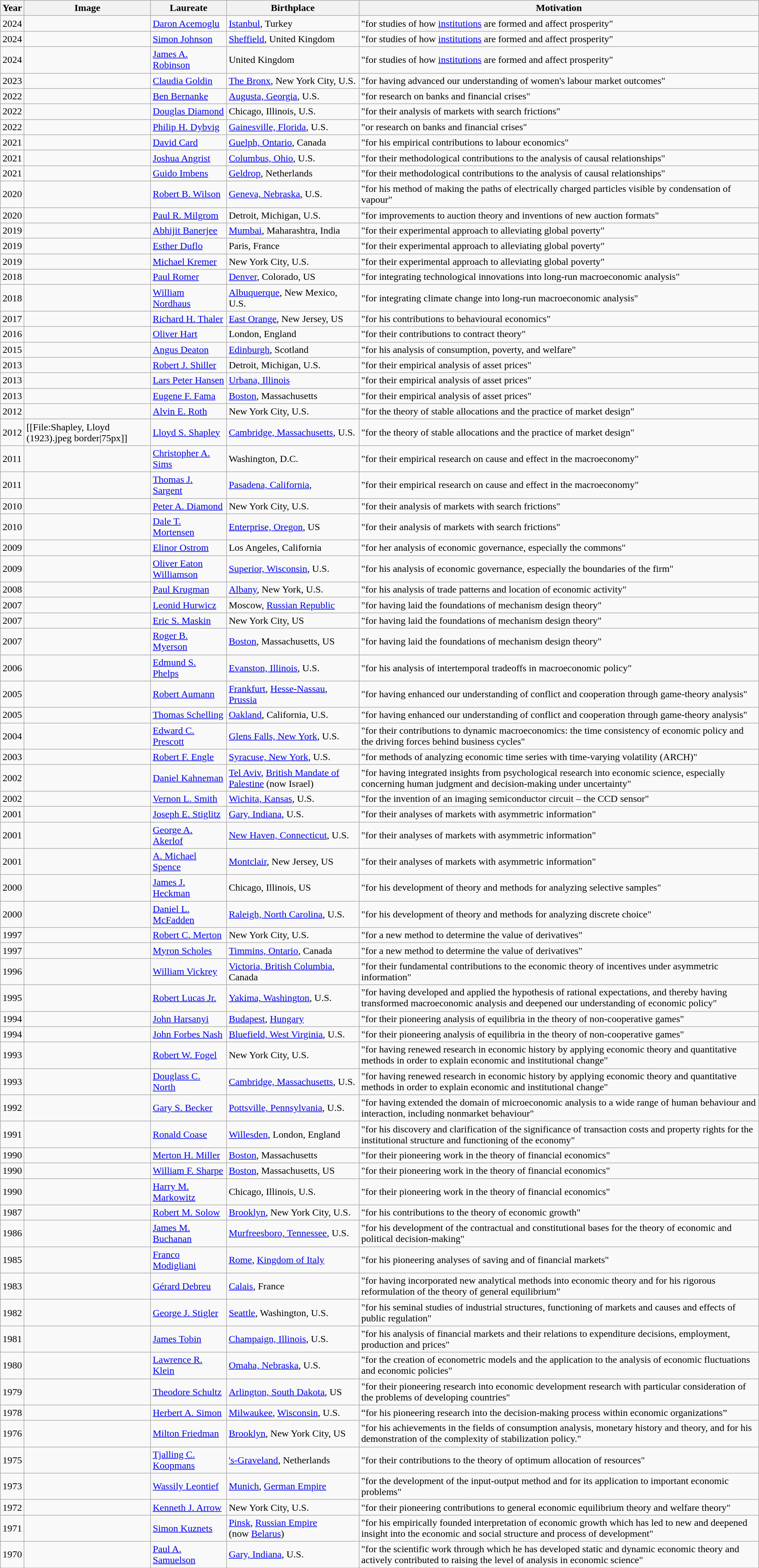<table class="wikitable sortable">
<tr>
<th>Year</th>
<th class="unportable">Image</th>
<th>Laureate</th>
<th>Birthplace</th>
<th>Motivation</th>
</tr>
<tr>
<td>2024</td>
<td !scope="row"></td>
<td><a href='#'>Daron Acemoglu</a></td>
<td><a href='#'>Istanbul</a>, Turkey</td>
<td>"for studies of how <a href='#'>institutions</a> are formed and affect prosperity"</td>
</tr>
<tr>
<td>2024</td>
<td !scope="row"></td>
<td><a href='#'>Simon Johnson</a></td>
<td><a href='#'>Sheffield</a>, United Kingdom</td>
<td>"for studies of how <a href='#'>institutions</a> are formed and affect prosperity"</td>
</tr>
<tr>
<td>2024</td>
<td !scope="row"></td>
<td><a href='#'>James A. Robinson</a></td>
<td>United Kingdom</td>
<td>"for studies of how <a href='#'>institutions</a> are formed and affect prosperity"</td>
</tr>
<tr>
<td>2023</td>
<td !scope="row"></td>
<td><a href='#'>Claudia Goldin</a></td>
<td><a href='#'>The Bronx</a>, New York City, U.S.</td>
<td>"for having advanced our understanding of women's labour market outcomes"</td>
</tr>
<tr>
<td>2022</td>
<td !scope="row"></td>
<td><a href='#'>Ben Bernanke</a></td>
<td><a href='#'>Augusta, Georgia</a>, U.S.</td>
<td>"for research on banks and financial crises"</td>
</tr>
<tr>
<td>2022</td>
<td !scope="row"></td>
<td><a href='#'>Douglas Diamond</a></td>
<td>Chicago, Illinois, U.S.</td>
<td>"for their analysis of markets with search frictions"</td>
</tr>
<tr>
<td>2022</td>
<td !scope="row"></td>
<td><a href='#'>Philip H. Dybvig</a></td>
<td><a href='#'>Gainesville, Florida</a>, U.S.</td>
<td>"or research on banks and financial crises"</td>
</tr>
<tr>
<td>2021</td>
<td !scope="row"></td>
<td><a href='#'>David Card</a></td>
<td><a href='#'>Guelph, Ontario</a>, Canada</td>
<td>"for his empirical contributions to labour economics"</td>
</tr>
<tr>
<td>2021</td>
<td !scope="row"></td>
<td><a href='#'>Joshua Angrist</a></td>
<td><a href='#'>Columbus, Ohio</a>, U.S.</td>
<td>"for their methodological contributions to the analysis of causal relationships"</td>
</tr>
<tr>
<td>2021</td>
<td !scope="row"></td>
<td><a href='#'>Guido Imbens</a></td>
<td><a href='#'>Geldrop</a>, Netherlands</td>
<td>"for their methodological contributions to the analysis of causal relationships"</td>
</tr>
<tr>
<td>2020</td>
<td !scope="row"></td>
<td><a href='#'>Robert B. Wilson</a></td>
<td><a href='#'>Geneva, Nebraska</a>, U.S.</td>
<td>"for his method of making the paths of electrically charged particles visible by condensation of vapour"</td>
</tr>
<tr>
<td>2020</td>
<td !scope="row"></td>
<td><a href='#'>Paul R. Milgrom</a></td>
<td>Detroit, Michigan, U.S.</td>
<td>"for improvements to auction theory and inventions of new auction formats"</td>
</tr>
<tr>
<td>2019</td>
<td !scope="row"></td>
<td><a href='#'>Abhijit Banerjee</a></td>
<td><a href='#'>Mumbai</a>, Maharashtra, India</td>
<td>"for their experimental approach to alleviating global poverty"</td>
</tr>
<tr>
<td>2019</td>
<td !scope="row"></td>
<td><a href='#'>Esther Duflo</a></td>
<td>Paris, France</td>
<td>"for their experimental approach to alleviating global poverty"</td>
</tr>
<tr>
<td>2019</td>
<td !scope="row"></td>
<td><a href='#'>Michael Kremer</a></td>
<td>New York City, U.S.</td>
<td>"for their experimental approach to alleviating global poverty"</td>
</tr>
<tr>
<td>2018</td>
<td !scope="row"></td>
<td><a href='#'>Paul Romer</a></td>
<td><a href='#'>Denver</a>, Colorado, US</td>
<td>"for integrating technological innovations into long-run macroeconomic analysis"</td>
</tr>
<tr>
<td>2018</td>
<td !scope="row"></td>
<td><a href='#'>William Nordhaus</a></td>
<td><a href='#'>Albuquerque</a>, New Mexico, U.S.</td>
<td>"for integrating climate change into long-run macroeconomic analysis"</td>
</tr>
<tr>
<td>2017</td>
<td !scope="row"></td>
<td><a href='#'>Richard H. Thaler</a></td>
<td><a href='#'>East Orange</a>, New Jersey, US</td>
<td>"for his contributions to behavioural economics"</td>
</tr>
<tr>
<td>2016</td>
<td !scope="row"></td>
<td><a href='#'>Oliver Hart</a></td>
<td>London, England</td>
<td>"for their contributions to contract theory"</td>
</tr>
<tr>
<td>2015</td>
<td !scope="row"></td>
<td><a href='#'>Angus Deaton</a></td>
<td><a href='#'>Edinburgh</a>, Scotland</td>
<td>"for his analysis of consumption, poverty, and welfare"</td>
</tr>
<tr>
<td>2013</td>
<td !scope="row"></td>
<td><a href='#'>Robert J. Shiller</a></td>
<td>Detroit, Michigan, U.S.</td>
<td>"for their empirical analysis of asset prices"</td>
</tr>
<tr>
<td>2013</td>
<td !scope="row"></td>
<td><a href='#'>Lars Peter Hansen</a></td>
<td><a href='#'>Urbana, Illinois</a></td>
<td>"for their empirical analysis of asset prices"</td>
</tr>
<tr>
<td>2013</td>
<td !scope="row"></td>
<td><a href='#'>Eugene F. Fama</a></td>
<td><a href='#'>Boston</a>, Massachusetts</td>
<td>"for their empirical analysis of asset prices"</td>
</tr>
<tr>
<td>2012</td>
<td !scope="row"></td>
<td><a href='#'>Alvin E. Roth</a></td>
<td>New York City, U.S.</td>
<td>"for the theory of stable allocations and the practice of market design"</td>
</tr>
<tr>
<td>2012</td>
<td !scope="row">[[File:Shapley, Lloyd (1923).jpeg  border|75px]]</td>
<td><a href='#'>Lloyd S. Shapley</a></td>
<td><a href='#'>Cambridge, Massachusetts</a>, U.S.</td>
<td>"for the theory of stable allocations and the practice of market design"</td>
</tr>
<tr>
<td>2011</td>
<td !scope="row"></td>
<td><a href='#'>Christopher A. Sims</a></td>
<td>Washington, D.C.</td>
<td>"for their empirical research on cause and effect in the macroeconomy"</td>
</tr>
<tr>
<td>2011</td>
<td !scope="row"></td>
<td><a href='#'>Thomas J. Sargent</a></td>
<td><a href='#'>Pasadena, California</a>,</td>
<td>"for their empirical research on cause and effect in the macroeconomy"</td>
</tr>
<tr>
<td>2010</td>
<td !scope="row"></td>
<td><a href='#'>Peter A. Diamond</a></td>
<td>New York City, U.S.</td>
<td>"for their analysis of markets with search frictions"</td>
</tr>
<tr>
<td>2010</td>
<td !scope="row"></td>
<td><a href='#'>Dale T. Mortensen</a></td>
<td><a href='#'>Enterprise, Oregon</a>, US</td>
<td>"for their analysis of markets with search frictions"</td>
</tr>
<tr>
<td>2009</td>
<td !scope="row"></td>
<td><a href='#'>Elinor Ostrom</a></td>
<td>Los Angeles, California</td>
<td>"for her analysis of economic governance, especially the commons"</td>
</tr>
<tr>
<td>2009</td>
<td !scope="row"></td>
<td><a href='#'>Oliver Eaton Williamson</a></td>
<td><a href='#'>Superior, Wisconsin</a>, U.S.</td>
<td>"for his analysis of economic governance, especially the boundaries of the firm"</td>
</tr>
<tr>
<td>2008</td>
<td !scope="row"></td>
<td><a href='#'>Paul Krugman</a></td>
<td><a href='#'>Albany</a>, New York, U.S.</td>
<td>"for his analysis of trade patterns and location of economic activity"</td>
</tr>
<tr>
<td>2007</td>
<td !scope="row"></td>
<td><a href='#'>Leonid Hurwicz</a></td>
<td>Moscow, <a href='#'>Russian Republic</a></td>
<td>"for having laid the foundations of mechanism design theory"</td>
</tr>
<tr>
<td>2007</td>
<td !scope="row"></td>
<td><a href='#'>Eric S. Maskin</a></td>
<td>New York City, US</td>
<td>"for having laid the foundations of mechanism design theory"</td>
</tr>
<tr>
<td>2007</td>
<td !scope="row"></td>
<td><a href='#'>Roger B. Myerson</a></td>
<td><a href='#'>Boston</a>, Massachusetts, US</td>
<td>"for having laid the foundations of mechanism design theory"</td>
</tr>
<tr>
<td>2006</td>
<td !scope="row"></td>
<td><a href='#'>Edmund S. Phelps</a></td>
<td><a href='#'>Evanston, Illinois</a>, U.S.</td>
<td>"for his analysis of intertemporal tradeoffs in macroeconomic policy"</td>
</tr>
<tr>
<td>2005</td>
<td !scope="row"></td>
<td><a href='#'>Robert Aumann</a></td>
<td><a href='#'>Frankfurt</a>, <a href='#'>Hesse-Nassau</a>, <a href='#'>Prussia</a></td>
<td>"for having enhanced our understanding of conflict and cooperation through game-theory analysis"</td>
</tr>
<tr>
<td>2005</td>
<td !scope="row"></td>
<td><a href='#'>Thomas Schelling</a></td>
<td><a href='#'>Oakland</a>, California, U.S.</td>
<td>"for having enhanced our understanding of conflict and cooperation through game-theory analysis"</td>
</tr>
<tr>
<td>2004</td>
<td !scope="row"></td>
<td><a href='#'>Edward C. Prescott</a></td>
<td><a href='#'>Glens Falls, New York</a>, U.S.</td>
<td>"for their contributions to dynamic macroeconomics: the time consistency of economic policy and the driving forces behind business cycles"</td>
</tr>
<tr>
<td>2003</td>
<td !scope="row"></td>
<td><a href='#'>Robert F. Engle</a></td>
<td><a href='#'>Syracuse, New York</a>, U.S.</td>
<td>"for methods of analyzing economic time series with time-varying volatility (ARCH)"</td>
</tr>
<tr>
<td>2002</td>
<td !scope="row"></td>
<td><a href='#'>Daniel Kahneman</a></td>
<td><a href='#'>Tel Aviv</a>, <a href='#'>British Mandate of Palestine</a> (now Israel)</td>
<td>"for having integrated insights from psychological research into economic science, especially concerning human judgment and decision-making under uncertainty"</td>
</tr>
<tr>
<td>2002</td>
<td !scope="row"></td>
<td><a href='#'>Vernon L. Smith</a></td>
<td><a href='#'>Wichita, Kansas</a>, U.S.</td>
<td>"for the invention of an imaging semiconductor circuit – the CCD sensor"</td>
</tr>
<tr>
<td>2001</td>
<td !scope="row"></td>
<td><a href='#'>Joseph E. Stiglitz</a></td>
<td><a href='#'>Gary, Indiana</a>, U.S.</td>
<td>"for their analyses of markets with asymmetric information"</td>
</tr>
<tr>
<td>2001</td>
<td !scope="row"></td>
<td><a href='#'>George A. Akerlof</a></td>
<td><a href='#'>New Haven, Connecticut</a>, U.S.</td>
<td>"for their analyses of markets with asymmetric information"</td>
</tr>
<tr>
<td>2001</td>
<td !scope="row"></td>
<td><a href='#'>A. Michael Spence</a></td>
<td><a href='#'>Montclair</a>, New Jersey, US</td>
<td>"for their analyses of markets with asymmetric information"</td>
</tr>
<tr>
<td>2000</td>
<td !scope="row"></td>
<td><a href='#'>James J. Heckman</a></td>
<td>Chicago, Illinois, US</td>
<td>"for his development of theory and methods for analyzing selective samples"</td>
</tr>
<tr>
<td>2000</td>
<td !scope="row"></td>
<td><a href='#'>Daniel L. McFadden</a></td>
<td><a href='#'>Raleigh, North Carolina</a>, U.S.</td>
<td>"for his development of theory and methods for analyzing discrete choice"</td>
</tr>
<tr>
<td>1997</td>
<td !scope="row"></td>
<td><a href='#'>Robert C. Merton</a></td>
<td>New York City, U.S.</td>
<td>"for a new method to determine the value of derivatives"</td>
</tr>
<tr>
<td>1997</td>
<td !scope="row"></td>
<td><a href='#'>Myron Scholes</a></td>
<td><a href='#'>Timmins, Ontario</a>, Canada</td>
<td>"for a new method to determine the value of derivatives"</td>
</tr>
<tr>
<td>1996</td>
<td !scope="row"></td>
<td><a href='#'>William Vickrey</a></td>
<td><a href='#'>Victoria, British Columbia</a>, Canada</td>
<td>"for their fundamental contributions to the economic theory of incentives under asymmetric information"</td>
</tr>
<tr>
<td>1995</td>
<td !scope="row"></td>
<td><a href='#'>Robert Lucas Jr.</a></td>
<td><a href='#'>Yakima, Washington</a>, U.S.</td>
<td>"for having developed and applied the hypothesis of rational expectations, and thereby having transformed macroeconomic analysis and deepened our understanding of economic policy"</td>
</tr>
<tr>
<td>1994</td>
<td !scope="row"></td>
<td><a href='#'>John Harsanyi</a></td>
<td><a href='#'>Budapest</a>, <a href='#'>Hungary</a></td>
<td>"for their pioneering analysis of equilibria in the theory of non-cooperative games"</td>
</tr>
<tr>
<td>1994</td>
<td !scope="row"></td>
<td><a href='#'>John Forbes Nash</a></td>
<td><a href='#'>Bluefield, West Virginia</a>, U.S.</td>
<td>"for their pioneering analysis of equilibria in the theory of non-cooperative games"</td>
</tr>
<tr>
<td>1993</td>
<td !scope="row"></td>
<td><a href='#'>Robert W. Fogel</a></td>
<td>New York City, U.S.</td>
<td>"for having renewed research in economic history by applying economic theory and quantitative methods in order to explain economic and institutional change"</td>
</tr>
<tr>
<td>1993</td>
<td !scope="row"></td>
<td><a href='#'>Douglass C. North</a></td>
<td><a href='#'>Cambridge, Massachusetts</a>, U.S.</td>
<td>"for having renewed research in economic history by applying economic theory and quantitative methods in order to explain economic and institutional change"</td>
</tr>
<tr>
<td>1992</td>
<td !scope="row"></td>
<td><a href='#'>Gary S. Becker</a></td>
<td><a href='#'>Pottsville, Pennsylvania</a>, U.S.</td>
<td>"for having extended the domain of microeconomic analysis to a wide range of human behaviour and interaction, including nonmarket behaviour"</td>
</tr>
<tr>
<td>1991</td>
<td !scope="row"></td>
<td><a href='#'>Ronald Coase</a></td>
<td><a href='#'>Willesden</a>, London, England</td>
<td>"for his discovery and clarification of the significance of transaction costs and property rights for the institutional structure and functioning of the economy"</td>
</tr>
<tr>
<td>1990</td>
<td !scope="row"></td>
<td><a href='#'>Merton H. Miller</a></td>
<td><a href='#'>Boston</a>, Massachusetts</td>
<td>"for their pioneering work in the theory of financial economics"</td>
</tr>
<tr>
<td>1990</td>
<td !scope="row"></td>
<td><a href='#'>William F. Sharpe</a></td>
<td><a href='#'>Boston</a>, Massachusetts, US</td>
<td>"for their pioneering work in the theory of financial economics"</td>
</tr>
<tr>
<td>1990</td>
<td !scope="row"></td>
<td><a href='#'>Harry M. Markowitz</a></td>
<td>Chicago, Illinois, U.S.</td>
<td>"for their pioneering work in the theory of financial economics"</td>
</tr>
<tr>
<td>1987</td>
<td !scope="row"></td>
<td><a href='#'>Robert M. Solow</a></td>
<td><a href='#'>Brooklyn</a>, New York City, U.S.</td>
<td>"for his contributions to the theory of economic growth"</td>
</tr>
<tr>
<td>1986</td>
<td !scope="row"></td>
<td><a href='#'>James M. Buchanan</a></td>
<td><a href='#'>Murfreesboro, Tennessee</a>, U.S.</td>
<td>"for his development of the contractual and constitutional bases for the theory of economic and political decision-making"</td>
</tr>
<tr>
<td>1985</td>
<td !scope="row"></td>
<td><a href='#'>Franco Modigliani</a></td>
<td><a href='#'>Rome</a>, <a href='#'>Kingdom of Italy</a></td>
<td>"for his pioneering analyses of saving and of financial markets"</td>
</tr>
<tr>
<td>1983</td>
<td !scope="row"></td>
<td><a href='#'>Gérard Debreu</a></td>
<td><a href='#'>Calais</a>, France</td>
<td>"for having incorporated new analytical methods into economic theory and for his rigorous reformulation of the theory of general equilibrium"</td>
</tr>
<tr>
<td>1982</td>
<td !scope="row"></td>
<td><a href='#'>George J. Stigler</a></td>
<td><a href='#'>Seattle</a>, Washington, U.S.</td>
<td>"for his seminal studies of industrial structures, functioning of markets and causes and effects of public regulation"</td>
</tr>
<tr>
<td>1981</td>
<td !scope="row"></td>
<td><a href='#'>James Tobin</a></td>
<td><a href='#'>Champaign, Illinois</a>, U.S.</td>
<td>"for his analysis of financial markets and their relations to expenditure decisions, employment, production and prices"</td>
</tr>
<tr>
<td>1980</td>
<td !scope="row"></td>
<td><a href='#'>Lawrence R. Klein</a></td>
<td><a href='#'>Omaha, Nebraska</a>, U.S.</td>
<td>"for the creation of econometric models and the application to the analysis of economic fluctuations and economic policies"</td>
</tr>
<tr>
<td>1979</td>
<td !scope="row"></td>
<td><a href='#'>Theodore Schultz</a></td>
<td><a href='#'>Arlington, South Dakota</a>, US</td>
<td>"for their pioneering research into economic development research with particular consideration of the problems of developing countries"</td>
</tr>
<tr>
<td>1978</td>
<td !scope="row"></td>
<td><a href='#'>Herbert A. Simon</a></td>
<td><a href='#'>Milwaukee</a>, <a href='#'>Wisconsin</a>, U.S.</td>
<td>“for his pioneering research into the decision-making process within economic organizations”</td>
</tr>
<tr>
<td>1976</td>
<td !scope="row"></td>
<td><a href='#'>Milton Friedman</a></td>
<td><a href='#'>Brooklyn</a>, New York City, US</td>
<td>"for his achievements in the fields of consumption analysis, monetary history and theory, and for his demonstration of the complexity of stabilization policy."</td>
</tr>
<tr>
<td>1975</td>
<td !scope="row"></td>
<td><a href='#'>Tjalling C. Koopmans</a></td>
<td><a href='#'>'s-Graveland</a>, Netherlands</td>
<td>"for their contributions to the theory of optimum allocation of resources"</td>
</tr>
<tr>
<td>1973</td>
<td !scope="row"></td>
<td><a href='#'>Wassily Leontief</a></td>
<td><a href='#'>Munich</a>, <a href='#'>German Empire</a></td>
<td>"for the development of the input-output method and for its application to important economic problems"</td>
</tr>
<tr>
<td>1972</td>
<td !scope="row"></td>
<td><a href='#'>Kenneth J. Arrow</a></td>
<td>New York City, U.S.</td>
<td>"for their pioneering contributions to general economic equilibrium theory and welfare theory"</td>
</tr>
<tr>
<td>1971</td>
<td !scope="row"></td>
<td><a href='#'>Simon Kuznets</a></td>
<td><a href='#'>Pinsk</a>, <a href='#'>Russian Empire</a><br>(now <a href='#'>Belarus</a>)</td>
<td>"for his empirically founded interpretation of economic growth which has led to new and deepened insight into the economic and social structure and process of development"</td>
</tr>
<tr>
<td>1970</td>
<td !scope="row"></td>
<td><a href='#'>Paul A. Samuelson</a></td>
<td><a href='#'>Gary, Indiana</a>, U.S.</td>
<td>"for the scientific work through which he has developed static and dynamic economic theory and actively contributed to raising the level of analysis in economic science"</td>
</tr>
<tr>
</tr>
</table>
